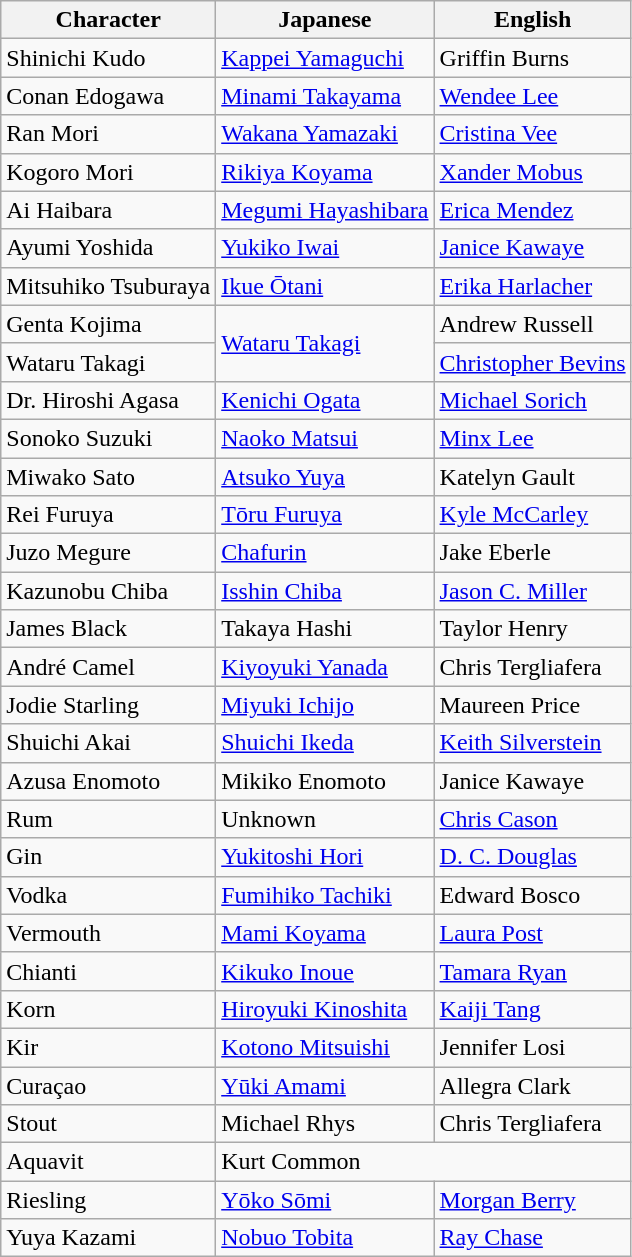<table class="wikitable">
<tr>
<th>Character</th>
<th>Japanese</th>
<th>English</th>
</tr>
<tr>
<td>Shinichi Kudo</td>
<td><a href='#'>Kappei Yamaguchi</a></td>
<td>Griffin Burns</td>
</tr>
<tr>
<td>Conan Edogawa</td>
<td><a href='#'>Minami Takayama</a></td>
<td><a href='#'>Wendee Lee</a></td>
</tr>
<tr>
<td>Ran Mori</td>
<td><a href='#'>Wakana Yamazaki</a></td>
<td><a href='#'>Cristina Vee</a></td>
</tr>
<tr>
<td>Kogoro Mori</td>
<td><a href='#'>Rikiya Koyama</a></td>
<td><a href='#'>Xander Mobus</a></td>
</tr>
<tr>
<td>Ai Haibara</td>
<td><a href='#'>Megumi Hayashibara</a></td>
<td><a href='#'>Erica Mendez</a></td>
</tr>
<tr>
<td>Ayumi Yoshida</td>
<td><a href='#'>Yukiko Iwai</a></td>
<td><a href='#'>Janice Kawaye</a></td>
</tr>
<tr>
<td>Mitsuhiko Tsuburaya</td>
<td><a href='#'>Ikue Ōtani</a></td>
<td><a href='#'>Erika Harlacher</a></td>
</tr>
<tr>
<td>Genta Kojima</td>
<td rowspan="2"><a href='#'>Wataru Takagi</a></td>
<td>Andrew Russell</td>
</tr>
<tr>
<td>Wataru Takagi</td>
<td><a href='#'>Christopher Bevins</a></td>
</tr>
<tr>
<td>Dr. Hiroshi Agasa</td>
<td><a href='#'>Kenichi Ogata</a></td>
<td><a href='#'>Michael Sorich</a></td>
</tr>
<tr>
<td>Sonoko Suzuki</td>
<td><a href='#'>Naoko Matsui</a></td>
<td><a href='#'>Minx Lee</a></td>
</tr>
<tr>
<td>Miwako Sato</td>
<td><a href='#'>Atsuko Yuya</a></td>
<td>Katelyn Gault</td>
</tr>
<tr>
<td>Rei Furuya</td>
<td><a href='#'>Tōru Furuya</a></td>
<td><a href='#'>Kyle McCarley</a></td>
</tr>
<tr>
<td>Juzo Megure</td>
<td><a href='#'>Chafurin</a></td>
<td>Jake Eberle</td>
</tr>
<tr>
<td>Kazunobu Chiba</td>
<td><a href='#'>Isshin Chiba</a></td>
<td><a href='#'>Jason C. Miller</a></td>
</tr>
<tr>
<td>James Black</td>
<td>Takaya Hashi</td>
<td>Taylor Henry</td>
</tr>
<tr>
<td>André Camel</td>
<td><a href='#'>Kiyoyuki Yanada</a></td>
<td>Chris Tergliafera</td>
</tr>
<tr>
<td>Jodie Starling</td>
<td><a href='#'>Miyuki Ichijo</a></td>
<td>Maureen Price</td>
</tr>
<tr>
<td>Shuichi Akai</td>
<td><a href='#'>Shuichi Ikeda</a></td>
<td><a href='#'>Keith Silverstein</a></td>
</tr>
<tr>
<td>Azusa Enomoto</td>
<td>Mikiko Enomoto</td>
<td>Janice Kawaye</td>
</tr>
<tr>
<td>Rum</td>
<td>Unknown</td>
<td><a href='#'>Chris Cason</a></td>
</tr>
<tr>
<td>Gin</td>
<td><a href='#'>Yukitoshi Hori</a></td>
<td><a href='#'>D. C. Douglas</a></td>
</tr>
<tr>
<td>Vodka</td>
<td><a href='#'>Fumihiko Tachiki</a></td>
<td>Edward Bosco</td>
</tr>
<tr>
<td>Vermouth</td>
<td><a href='#'>Mami Koyama</a></td>
<td><a href='#'>Laura Post</a></td>
</tr>
<tr>
<td>Chianti</td>
<td><a href='#'>Kikuko Inoue</a></td>
<td><a href='#'>Tamara Ryan</a></td>
</tr>
<tr>
<td>Korn</td>
<td><a href='#'>Hiroyuki Kinoshita</a></td>
<td><a href='#'>Kaiji Tang</a></td>
</tr>
<tr>
<td>Kir</td>
<td><a href='#'>Kotono Mitsuishi</a></td>
<td>Jennifer Losi</td>
</tr>
<tr>
<td>Curaçao</td>
<td><a href='#'>Yūki Amami</a></td>
<td>Allegra Clark</td>
</tr>
<tr>
<td>Stout</td>
<td>Michael Rhys</td>
<td>Chris Tergliafera</td>
</tr>
<tr>
<td>Aquavit</td>
<td colspan=2>Kurt Common</td>
</tr>
<tr>
<td>Riesling</td>
<td><a href='#'>Yōko Sōmi</a></td>
<td><a href='#'>Morgan Berry</a></td>
</tr>
<tr>
<td>Yuya Kazami</td>
<td><a href='#'>Nobuo Tobita</a></td>
<td><a href='#'>Ray Chase</a></td>
</tr>
</table>
